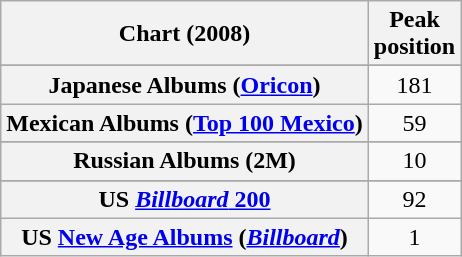<table class="wikitable sortable plainrowheaders" style="text-align:center">
<tr>
<th scope="col">Chart (2008)</th>
<th scope="col">Peak<br>position</th>
</tr>
<tr>
</tr>
<tr>
</tr>
<tr>
</tr>
<tr>
</tr>
<tr>
</tr>
<tr>
</tr>
<tr>
</tr>
<tr>
</tr>
<tr>
</tr>
<tr>
<th scope="row">Japanese Albums (<a href='#'>Oricon</a>)</th>
<td>181</td>
</tr>
<tr>
<th scope="row">Mexican Albums (<a href='#'>Top 100 Mexico</a>)</th>
<td>59</td>
</tr>
<tr>
</tr>
<tr>
</tr>
<tr>
<th scope="row">Russian Albums (2M)</th>
<td>10</td>
</tr>
<tr>
</tr>
<tr>
</tr>
<tr>
</tr>
<tr>
<th scope="row">US <a href='#'><em>Billboard</em> 200</a></th>
<td>92</td>
</tr>
<tr>
<th scope="row">US <a href='#'>New Age Albums</a> (<em><a href='#'>Billboard</a></em>)</th>
<td>1</td>
</tr>
</table>
